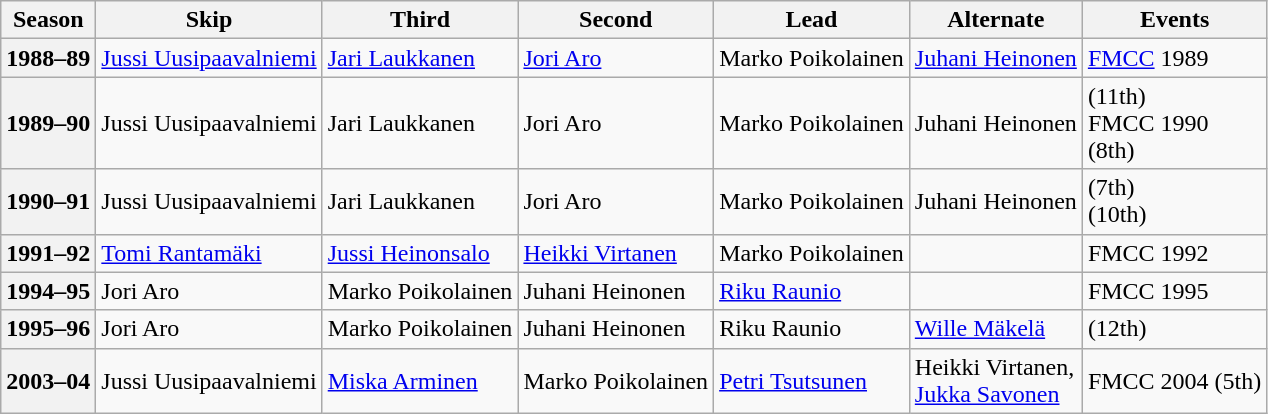<table class="wikitable">
<tr>
<th scope="col">Season</th>
<th scope="col">Skip</th>
<th scope="col">Third</th>
<th scope="col">Second</th>
<th scope="col">Lead</th>
<th scope="col">Alternate</th>
<th scope="col">Events</th>
</tr>
<tr>
<th scope="row">1988–89</th>
<td><a href='#'>Jussi Uusipaavalniemi</a></td>
<td><a href='#'>Jari Laukkanen</a></td>
<td><a href='#'>Jori Aro</a></td>
<td>Marko Poikolainen</td>
<td><a href='#'>Juhani Heinonen</a></td>
<td><a href='#'>FMCC</a> 1989 </td>
</tr>
<tr>
<th scope="row">1989–90</th>
<td>Jussi Uusipaavalniemi</td>
<td>Jari Laukkanen</td>
<td>Jori Aro</td>
<td>Marko Poikolainen</td>
<td>Juhani Heinonen</td>
<td> (11th)<br>FMCC 1990 <br> (8th)</td>
</tr>
<tr>
<th scope="row">1990–91</th>
<td>Jussi Uusipaavalniemi</td>
<td>Jari Laukkanen</td>
<td>Jori Aro</td>
<td>Marko Poikolainen</td>
<td>Juhani Heinonen</td>
<td> (7th)<br> (10th)</td>
</tr>
<tr>
<th scope="row">1991–92</th>
<td><a href='#'>Tomi Rantamäki</a></td>
<td><a href='#'>Jussi Heinonsalo</a></td>
<td><a href='#'>Heikki Virtanen</a></td>
<td>Marko Poikolainen</td>
<td></td>
<td>FMCC 1992 </td>
</tr>
<tr>
<th scope="row">1994–95</th>
<td>Jori Aro</td>
<td>Marko Poikolainen</td>
<td>Juhani Heinonen</td>
<td><a href='#'>Riku Raunio</a></td>
<td></td>
<td>FMCC 1995 </td>
</tr>
<tr>
<th scope="row">1995–96</th>
<td>Jori Aro</td>
<td>Marko Poikolainen</td>
<td>Juhani Heinonen</td>
<td>Riku Raunio</td>
<td><a href='#'>Wille Mäkelä</a></td>
<td> (12th)</td>
</tr>
<tr>
<th scope="row">2003–04</th>
<td>Jussi Uusipaavalniemi</td>
<td><a href='#'>Miska Arminen</a></td>
<td>Marko Poikolainen</td>
<td><a href='#'>Petri Tsutsunen</a></td>
<td>Heikki Virtanen,<br><a href='#'>Jukka Savonen</a></td>
<td>FMCC 2004 (5th)</td>
</tr>
</table>
